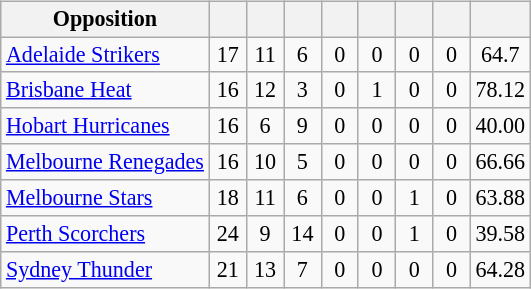<table class="wikitable sortable" style="text-align:center; font-size:92%; float:left;">
<tr>
<th>Opposition</th>
<th width=18></th>
<th width=18></th>
<th width=18></th>
<th width=18></th>
<th width=18></th>
<th width=18></th>
<th width=18></th>
<th width=20></th>
</tr>
<tr>
<td style="text-align:left;"><a href='#'>Adelaide Strikers</a></td>
<td>17</td>
<td>11</td>
<td>6</td>
<td>0</td>
<td>0</td>
<td>0</td>
<td>0</td>
<td>64.7</td>
</tr>
<tr>
<td style="text-align:left;"><a href='#'>Brisbane Heat</a></td>
<td>16</td>
<td>12</td>
<td>3</td>
<td>0</td>
<td>1</td>
<td>0</td>
<td>0</td>
<td>78.12</td>
</tr>
<tr>
<td style="text-align:left;"><a href='#'>Hobart Hurricanes</a></td>
<td>16</td>
<td>6</td>
<td>9</td>
<td>0</td>
<td>0</td>
<td>0</td>
<td>0</td>
<td>40.00</td>
</tr>
<tr>
<td style="text-align:left;"><a href='#'>Melbourne Renegades</a></td>
<td>16</td>
<td>10</td>
<td>5</td>
<td>0</td>
<td>0</td>
<td>0</td>
<td>0</td>
<td>66.66</td>
</tr>
<tr>
<td style="text-align:left;"><a href='#'>Melbourne Stars</a></td>
<td>18</td>
<td>11</td>
<td>6</td>
<td>0</td>
<td>0</td>
<td>1</td>
<td>0</td>
<td>63.88</td>
</tr>
<tr>
<td style="text-align:left;"><a href='#'>Perth Scorchers</a></td>
<td>24</td>
<td>9</td>
<td>14</td>
<td>0</td>
<td>0</td>
<td>1</td>
<td>0</td>
<td>39.58</td>
</tr>
<tr>
<td style="text-align:left;"><a href='#'>Sydney Thunder</a></td>
<td>21</td>
<td>13</td>
<td>7</td>
<td>0</td>
<td>0</td>
<td>0</td>
<td>0</td>
<td>64.28</td>
</tr>
</table>
